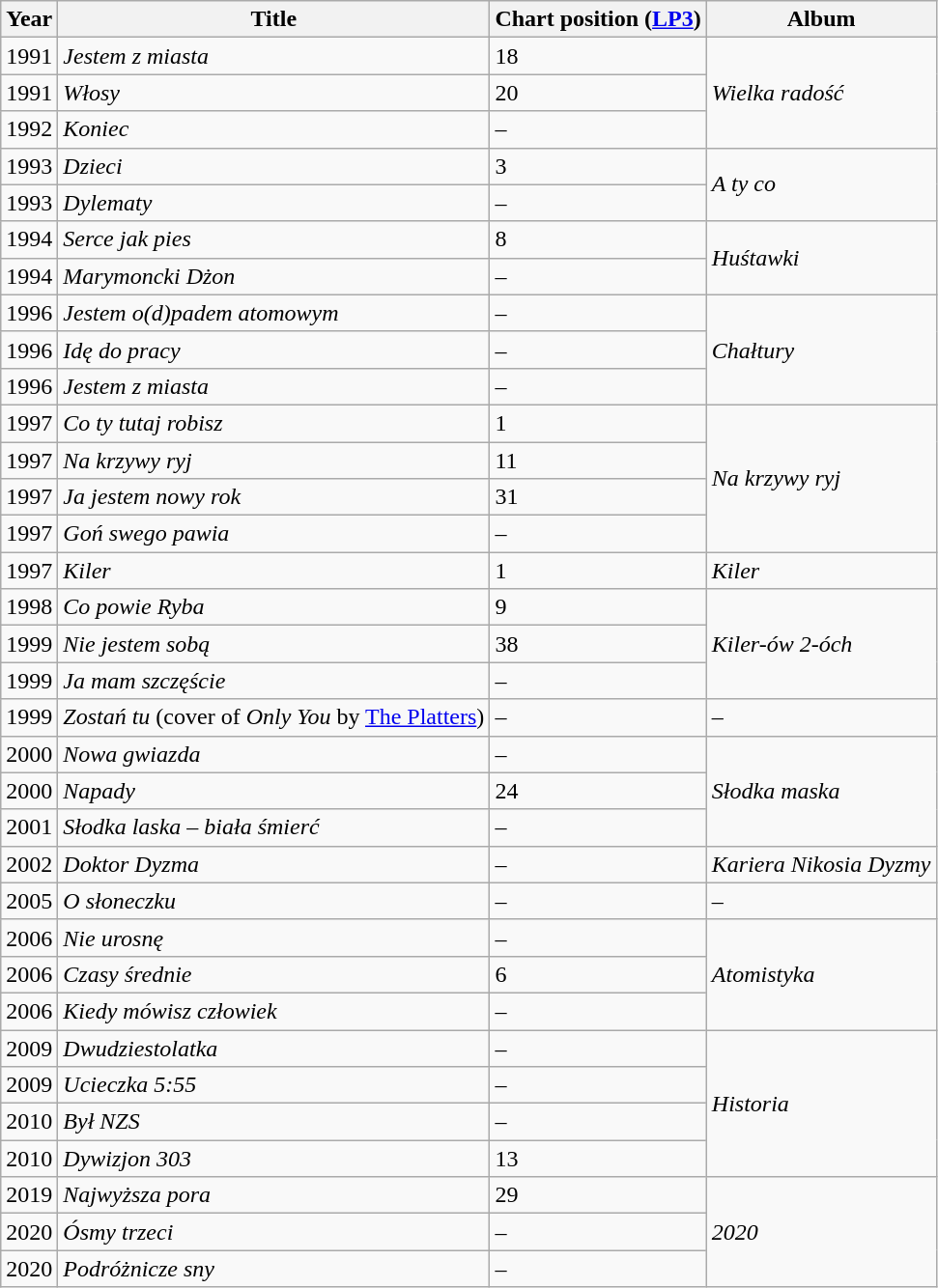<table class="wikitable">
<tr>
<th>Year</th>
<th>Title</th>
<th>Chart position (<a href='#'>LP3</a>)</th>
<th>Album</th>
</tr>
<tr>
<td>1991</td>
<td><em>Jestem z miasta</em></td>
<td>18</td>
<td rowspan="3"><em>Wielka radość</em></td>
</tr>
<tr>
<td>1991</td>
<td><em>Włosy</em></td>
<td>20</td>
</tr>
<tr>
<td>1992</td>
<td><em>Koniec</em></td>
<td>–</td>
</tr>
<tr>
<td>1993</td>
<td><em>Dzieci</em></td>
<td>3</td>
<td rowspan="2"><em>A ty co</em></td>
</tr>
<tr>
<td>1993</td>
<td><em>Dylematy</em></td>
<td>–</td>
</tr>
<tr>
<td>1994</td>
<td><em>Serce jak pies</em></td>
<td>8</td>
<td rowspan="2"><em>Huśtawki</em></td>
</tr>
<tr>
<td>1994</td>
<td><em>Marymoncki Dżon</em></td>
<td>–</td>
</tr>
<tr>
<td>1996</td>
<td><em>Jestem o(d)padem atomowym</em></td>
<td>–</td>
<td rowspan="3"><em>Chałtury</em></td>
</tr>
<tr>
<td>1996</td>
<td><em>Idę do pracy</em></td>
<td>–</td>
</tr>
<tr>
<td>1996</td>
<td><em>Jestem z miasta</em></td>
<td>–</td>
</tr>
<tr>
<td>1997</td>
<td><em>Co ty tutaj robisz</em></td>
<td>1</td>
<td rowspan="4"><em>Na krzywy ryj</em></td>
</tr>
<tr>
<td>1997</td>
<td><em>Na krzywy ryj</em></td>
<td>11</td>
</tr>
<tr>
<td>1997</td>
<td><em>Ja jestem nowy rok</em></td>
<td>31</td>
</tr>
<tr>
<td>1997</td>
<td><em>Goń swego pawia</em></td>
<td>–</td>
</tr>
<tr>
<td>1997</td>
<td><em>Kiler</em></td>
<td>1</td>
<td><em>Kiler</em></td>
</tr>
<tr>
<td>1998</td>
<td><em>Co powie Ryba</em></td>
<td>9</td>
<td rowspan="3"><em>Kiler-ów 2-óch</em></td>
</tr>
<tr>
<td>1999</td>
<td><em>Nie jestem sobą</em></td>
<td>38</td>
</tr>
<tr>
<td>1999</td>
<td><em>Ja mam szczęście</em></td>
<td>–</td>
</tr>
<tr>
<td>1999</td>
<td><em>Zostań tu</em> (cover of <em>Only You</em> by <a href='#'>The Platters</a>)</td>
<td>–</td>
<td>–</td>
</tr>
<tr>
<td>2000</td>
<td><em>Nowa gwiazda</em></td>
<td>–</td>
<td rowspan="3"><em>Słodka maska</em></td>
</tr>
<tr>
<td>2000</td>
<td><em>Napady</em></td>
<td>24</td>
</tr>
<tr>
<td>2001</td>
<td><em>Słodka laska – biała śmierć</em></td>
<td>–</td>
</tr>
<tr>
<td>2002</td>
<td><em>Doktor Dyzma</em></td>
<td>–</td>
<td><em>Kariera Nikosia Dyzmy</em></td>
</tr>
<tr>
<td>2005</td>
<td><em>O słoneczku</em></td>
<td>–</td>
<td>–</td>
</tr>
<tr>
<td>2006</td>
<td><em>Nie urosnę</em></td>
<td>–</td>
<td rowspan="3"><em>Atomistyka</em></td>
</tr>
<tr>
<td>2006</td>
<td><em>Czasy średnie</em></td>
<td>6</td>
</tr>
<tr>
<td>2006</td>
<td><em>Kiedy mówisz człowiek</em></td>
<td>–</td>
</tr>
<tr>
<td>2009</td>
<td><em>Dwudziestolatka</em></td>
<td>–</td>
<td rowspan="4"><em>Historia</em></td>
</tr>
<tr>
<td>2009</td>
<td><em>Ucieczka 5:55</em></td>
<td>–</td>
</tr>
<tr>
<td>2010</td>
<td><em>Był NZS</em></td>
<td>–</td>
</tr>
<tr>
<td>2010</td>
<td><em>Dywizjon 303</em></td>
<td>13</td>
</tr>
<tr>
<td>2019</td>
<td><em>Najwyższa pora</em></td>
<td>29</td>
<td rowspan="3"><em>2020</em></td>
</tr>
<tr>
<td>2020</td>
<td><em>Ósmy trzeci</em></td>
<td>–</td>
</tr>
<tr>
<td>2020</td>
<td><em>Podróżnicze sny</em></td>
<td>–</td>
</tr>
</table>
